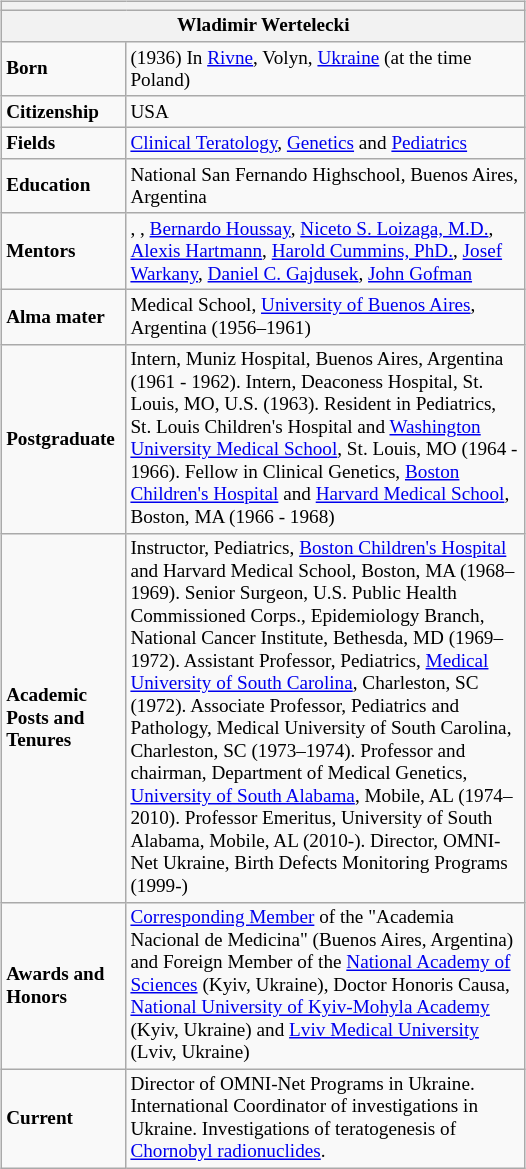<table class="wikitable" align="right" style="text-align: left; font-size: 80%; width: 350px;">
<tr>
<th colspan="2"></th>
</tr>
<tr>
<th colspan="2">Wladimir Wertelecki</th>
</tr>
<tr>
<td><strong>Born</strong></td>
<td>(1936) In <a href='#'>Rivne</a>, Volyn, <a href='#'>Ukraine</a> (at the time Poland)</td>
</tr>
<tr>
<td><strong>Citizenship</strong></td>
<td>USA</td>
</tr>
<tr>
<td><strong>Fields</strong></td>
<td><a href='#'>Clinical Teratology</a>, <a href='#'>Genetics</a> and <a href='#'>Pediatrics</a></td>
</tr>
<tr>
<td><strong>Education</strong></td>
<td>National San Fernando Highschool, Buenos Aires, Argentina</td>
</tr>
<tr>
<td><strong>Mentors</strong></td>
<td>, , <a href='#'>Bernardo Houssay</a>, <a href='#'>Niсeto S. Loizaga, M.D.</a>, <a href='#'>Alexis Hartmann</a>, <a href='#'>Harold Cummins, PhD.</a>, <a href='#'>Josef Warkany</a>, <a href='#'>Daniel C. Gajdusek</a>, <a href='#'>John Gofman</a></td>
</tr>
<tr>
<td><strong>Alma mater</strong></td>
<td>Medical School, <a href='#'>University of Buenos Aires</a>, Argentina (1956–1961)</td>
</tr>
<tr>
<td><strong>Postgraduate</strong></td>
<td>Intern, Muniz Hospital, Buenos Aires, Argentina (1961 - 1962). Intern, Deaconess Hospital, St. Louis, MO, U.S. (1963). Resident in Pediatrics, St. Louis Children's Hospital and <a href='#'>Washington University Medical School</a>, St. Louis, MO (1964 - 1966).  Fellow in Clinical Genetics, <a href='#'>Boston Children's Hospital</a> and <a href='#'>Harvard Medical School</a>, Boston, MA (1966 - 1968)</td>
</tr>
<tr>
<td><strong>Academic Posts and Tenures</strong></td>
<td>Instructor, Pediatrics, <a href='#'>Boston Children's Hospital</a> and Harvard Medical School, Boston, MA (1968–1969). Senior Surgeon, U.S. Public Health Commissioned Corps., Epidemiology Branch, National Cancer Institute, Bethesda, MD (1969–1972).  Assistant Professor, Pediatrics, <a href='#'>Medical University of South Carolina</a>, Charleston, SC (1972).  Associate Professor, Pediatrics and Pathology, Medical University of South Carolina, Charleston, SC (1973–1974). Professor and chairman, Department of Medical Genetics, <a href='#'>University of South Alabama</a>, Mobile, AL (1974–2010). Professor Emeritus, University of South Alabama, Mobile, AL (2010-). Director, OMNI-Net Ukraine, Birth Defects Monitoring Programs  (1999-)</td>
</tr>
<tr>
<td><strong>Awards and Honors</strong></td>
<td><a href='#'>Corresponding Member</a> of the "Academia Nacional de Medicina" (Buenos Aires, Argentina) and Foreign Member of the <a href='#'>National Academy of Sciences</a> (Kyiv, Ukraine), Doctor Honoris Causa, <a href='#'>National University of Kyiv-Mohyla Academy</a> (Kyiv, Ukraine) and <a href='#'>Lviv Medical University</a> (Lviv, Ukraine)</td>
</tr>
<tr>
<td><strong>Current</strong></td>
<td>Director of OMNI-Net Programs in Ukraine. International Coordinator of  investigations in Ukraine. Investigations of teratogenesis of <a href='#'>Chornobyl radionuclides</a>.</td>
</tr>
</table>
